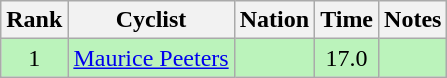<table class="wikitable sortable" style="text-align:center">
<tr>
<th>Rank</th>
<th>Cyclist</th>
<th>Nation</th>
<th>Time</th>
<th>Notes</th>
</tr>
<tr bgcolor=bbf3bb>
<td>1</td>
<td align=left><a href='#'>Maurice Peeters</a></td>
<td align=left></td>
<td>17.0</td>
<td></td>
</tr>
</table>
